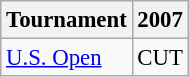<table class="wikitable" style="font-size:95%;">
<tr>
<th>Tournament</th>
<th>2007</th>
</tr>
<tr>
<td><a href='#'>U.S. Open</a></td>
<td align="center">CUT</td>
</tr>
</table>
